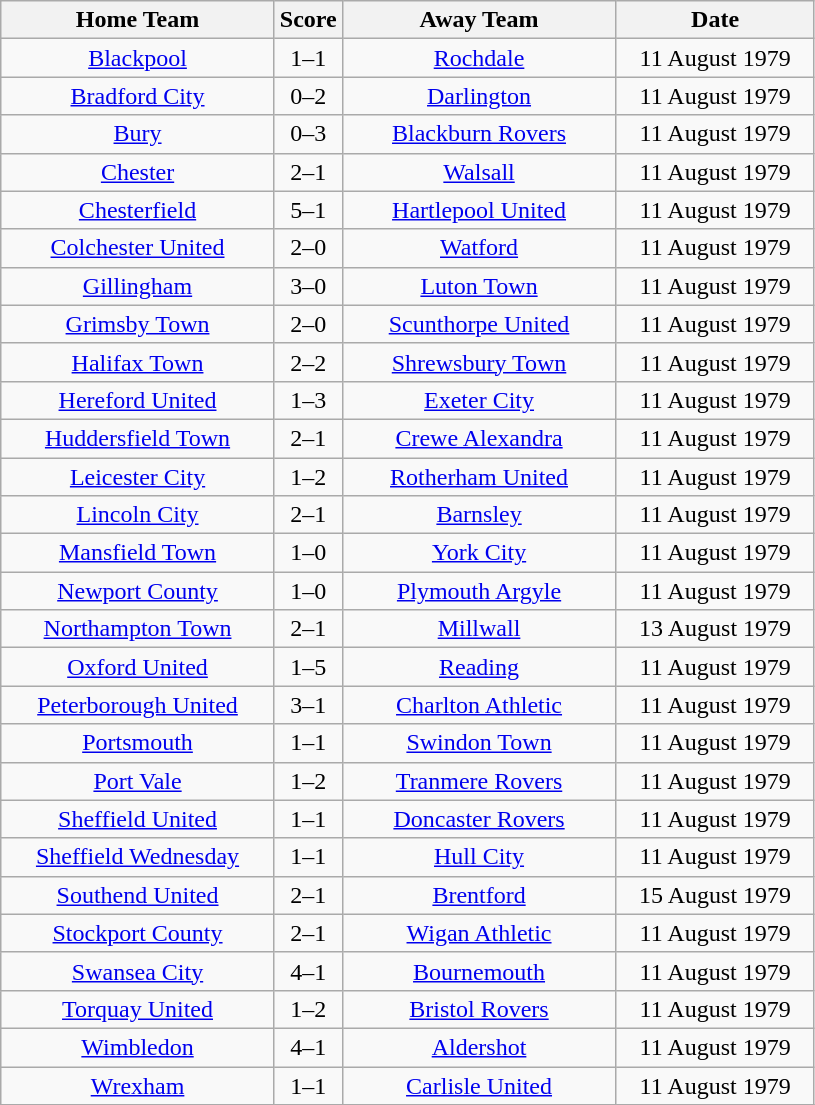<table class="wikitable" style="text-align:center;">
<tr>
<th width=175>Home Team</th>
<th width=20>Score</th>
<th width=175>Away Team</th>
<th width= 125>Date</th>
</tr>
<tr>
<td><a href='#'>Blackpool</a></td>
<td>1–1</td>
<td><a href='#'>Rochdale</a></td>
<td>11 August 1979</td>
</tr>
<tr>
<td><a href='#'>Bradford City</a></td>
<td>0–2</td>
<td><a href='#'>Darlington</a></td>
<td>11 August 1979</td>
</tr>
<tr>
<td><a href='#'>Bury</a></td>
<td>0–3</td>
<td><a href='#'>Blackburn Rovers</a></td>
<td>11 August 1979</td>
</tr>
<tr>
<td><a href='#'>Chester</a></td>
<td>2–1</td>
<td><a href='#'>Walsall</a></td>
<td>11 August 1979</td>
</tr>
<tr>
<td><a href='#'>Chesterfield</a></td>
<td>5–1</td>
<td><a href='#'>Hartlepool United</a></td>
<td>11 August 1979</td>
</tr>
<tr>
<td><a href='#'>Colchester United</a></td>
<td>2–0</td>
<td><a href='#'>Watford</a></td>
<td>11 August 1979</td>
</tr>
<tr>
<td><a href='#'>Gillingham</a></td>
<td>3–0</td>
<td><a href='#'>Luton Town</a></td>
<td>11 August 1979</td>
</tr>
<tr>
<td><a href='#'>Grimsby Town</a></td>
<td>2–0</td>
<td><a href='#'>Scunthorpe United</a></td>
<td>11 August 1979</td>
</tr>
<tr>
<td><a href='#'>Halifax Town</a></td>
<td>2–2</td>
<td><a href='#'>Shrewsbury Town</a></td>
<td>11 August 1979</td>
</tr>
<tr>
<td><a href='#'>Hereford United</a></td>
<td>1–3</td>
<td><a href='#'>Exeter City</a></td>
<td>11 August 1979</td>
</tr>
<tr>
<td><a href='#'>Huddersfield Town</a></td>
<td>2–1</td>
<td><a href='#'>Crewe Alexandra</a></td>
<td>11 August 1979</td>
</tr>
<tr>
<td><a href='#'>Leicester City</a></td>
<td>1–2</td>
<td><a href='#'>Rotherham United</a></td>
<td>11 August 1979</td>
</tr>
<tr>
<td><a href='#'>Lincoln City</a></td>
<td>2–1</td>
<td><a href='#'>Barnsley</a></td>
<td>11 August 1979</td>
</tr>
<tr>
<td><a href='#'>Mansfield Town</a></td>
<td>1–0</td>
<td><a href='#'>York City</a></td>
<td>11 August 1979</td>
</tr>
<tr>
<td><a href='#'>Newport County</a></td>
<td>1–0</td>
<td><a href='#'>Plymouth Argyle</a></td>
<td>11 August 1979</td>
</tr>
<tr>
<td><a href='#'>Northampton Town</a></td>
<td>2–1</td>
<td><a href='#'>Millwall</a></td>
<td>13 August 1979</td>
</tr>
<tr>
<td><a href='#'>Oxford United</a></td>
<td>1–5</td>
<td><a href='#'>Reading</a></td>
<td>11 August 1979</td>
</tr>
<tr>
<td><a href='#'>Peterborough United</a></td>
<td>3–1</td>
<td><a href='#'>Charlton Athletic</a></td>
<td>11 August 1979</td>
</tr>
<tr>
<td><a href='#'>Portsmouth</a></td>
<td>1–1</td>
<td><a href='#'>Swindon Town</a></td>
<td>11 August 1979</td>
</tr>
<tr>
<td><a href='#'>Port Vale</a></td>
<td>1–2</td>
<td><a href='#'>Tranmere Rovers</a></td>
<td>11 August 1979</td>
</tr>
<tr>
<td><a href='#'>Sheffield United</a></td>
<td>1–1</td>
<td><a href='#'>Doncaster Rovers</a></td>
<td>11 August 1979</td>
</tr>
<tr>
<td><a href='#'>Sheffield Wednesday</a></td>
<td>1–1</td>
<td><a href='#'>Hull City</a></td>
<td>11 August 1979</td>
</tr>
<tr>
<td><a href='#'>Southend United</a></td>
<td>2–1</td>
<td><a href='#'>Brentford</a></td>
<td>15 August 1979</td>
</tr>
<tr>
<td><a href='#'>Stockport County</a></td>
<td>2–1</td>
<td><a href='#'>Wigan Athletic</a></td>
<td>11 August 1979</td>
</tr>
<tr>
<td><a href='#'>Swansea City</a></td>
<td>4–1</td>
<td><a href='#'>Bournemouth</a></td>
<td>11 August 1979</td>
</tr>
<tr>
<td><a href='#'>Torquay United</a></td>
<td>1–2</td>
<td><a href='#'>Bristol Rovers</a></td>
<td>11 August 1979</td>
</tr>
<tr>
<td><a href='#'>Wimbledon</a></td>
<td>4–1</td>
<td><a href='#'>Aldershot</a></td>
<td>11 August 1979</td>
</tr>
<tr>
<td><a href='#'>Wrexham</a></td>
<td>1–1</td>
<td><a href='#'>Carlisle United</a></td>
<td>11 August 1979</td>
</tr>
<tr>
</tr>
</table>
